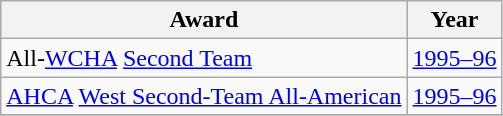<table class="wikitable">
<tr>
<th>Award</th>
<th>Year</th>
</tr>
<tr>
<td>All-<a href='#'>WCHA</a> <a href='#'>Second Team</a></td>
<td><a href='#'>1995–96</a></td>
</tr>
<tr>
<td><a href='#'>AHCA</a> <a href='#'>West Second-Team All-American</a></td>
<td><a href='#'>1995–96</a></td>
</tr>
<tr>
</tr>
</table>
